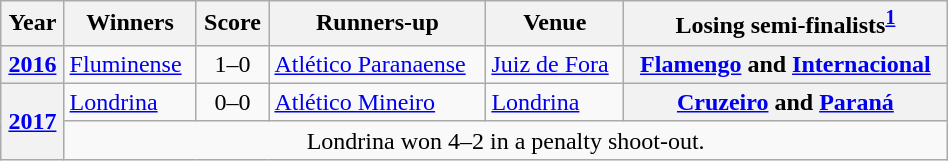<table class="sortable plainrowheaders wikitable" width=50%;>
<tr>
<th scope=col>Year</th>
<th scope=col>Winners</th>
<th scope=col>Score</th>
<th scope=col>Runners-up</th>
<th scope=col>Venue</th>
<th scope=col>Losing semi-finalists<sup><a href='#'>1</a></sup></th>
</tr>
<tr>
<th scope=row style=text-align:center><a href='#'>2016</a></th>
<td> <a href='#'>Fluminense</a></td>
<td align=center>1–0</td>
<td> <a href='#'>Atlético Paranaense</a></td>
<td><a href='#'>Juiz de Fora</a></td>
<th scope=row style=text-align:center> <a href='#'>Flamengo</a> and  <a href='#'>Internacional</a></th>
</tr>
<tr>
<th scope=row rowspan=2 style=text-align:center><a href='#'>2017</a></th>
<td> <a href='#'>Londrina</a></td>
<td align=center>0–0</td>
<td> <a href='#'>Atlético Mineiro</a></td>
<td><a href='#'>Londrina</a></td>
<th scope=row style=text-align:center> <a href='#'>Cruzeiro</a> and  <a href='#'>Paraná</a></th>
</tr>
<tr>
<td colspan=5 align=center>Londrina won 4–2 in a penalty shoot-out.</td>
</tr>
</table>
